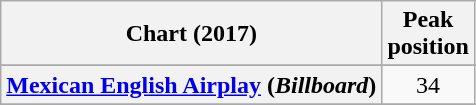<table class="wikitable sortable plainrowheaders" style="text-align:center;">
<tr>
<th scope="col">Chart (2017)</th>
<th scope="col">Peak<br>position</th>
</tr>
<tr>
</tr>
<tr>
</tr>
<tr>
<th scope="row"><a href='#'>Mexican English Airplay</a> (<em>Billboard</em>)</th>
<td align="center">34</td>
</tr>
<tr>
</tr>
<tr>
</tr>
<tr>
</tr>
</table>
